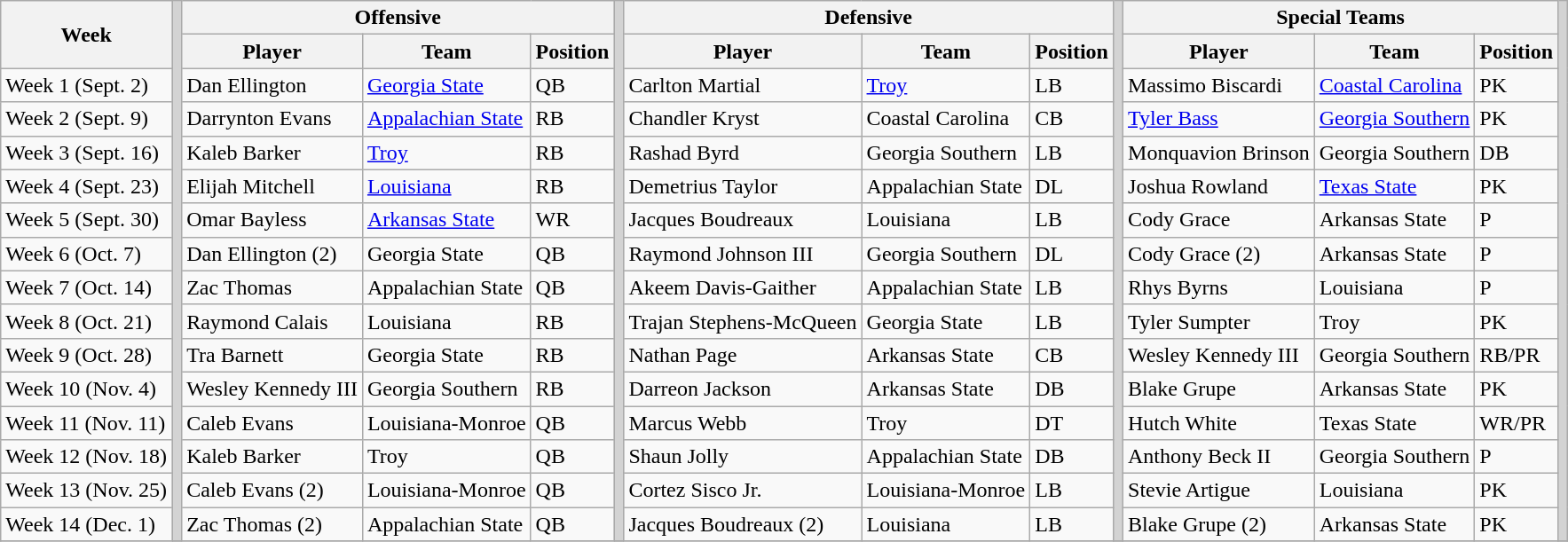<table class="wikitable" border="1">
<tr>
<th rowspan="2">Week</th>
<th rowSpan="16" style="background-color:lightgrey;"></th>
<th colspan="3">Offensive</th>
<th rowSpan="16" style="background-color:lightgrey;"></th>
<th colspan="3">Defensive</th>
<th rowSpan="16" style="background-color:lightgrey;"></th>
<th colspan="3">Special Teams</th>
<th rowSpan="16" style="background-color:lightgrey;"></th>
</tr>
<tr>
<th>Player</th>
<th>Team</th>
<th>Position</th>
<th>Player</th>
<th>Team</th>
<th>Position</th>
<th>Player</th>
<th>Team</th>
<th>Position</th>
</tr>
<tr>
<td>Week 1 (Sept. 2)</td>
<td>Dan Ellington</td>
<td><a href='#'>Georgia State</a></td>
<td>QB</td>
<td>Carlton Martial</td>
<td><a href='#'>Troy</a></td>
<td>LB</td>
<td>Massimo Biscardi</td>
<td><a href='#'>Coastal Carolina</a></td>
<td>PK</td>
</tr>
<tr>
<td>Week 2 (Sept. 9)</td>
<td>Darrynton Evans</td>
<td><a href='#'>Appalachian State</a></td>
<td>RB</td>
<td>Chandler Kryst</td>
<td>Coastal Carolina</td>
<td>CB</td>
<td><a href='#'>Tyler Bass</a></td>
<td><a href='#'>Georgia Southern</a></td>
<td>PK</td>
</tr>
<tr>
<td>Week 3 (Sept. 16)</td>
<td>Kaleb Barker</td>
<td><a href='#'>Troy</a></td>
<td>RB</td>
<td>Rashad Byrd</td>
<td>Georgia Southern</td>
<td>LB</td>
<td>Monquavion Brinson</td>
<td>Georgia Southern</td>
<td>DB</td>
</tr>
<tr>
<td>Week 4 (Sept. 23)</td>
<td>Elijah Mitchell</td>
<td><a href='#'>Louisiana</a></td>
<td>RB</td>
<td>Demetrius Taylor</td>
<td>Appalachian State</td>
<td>DL</td>
<td>Joshua Rowland</td>
<td><a href='#'>Texas State</a></td>
<td>PK</td>
</tr>
<tr>
<td>Week 5 (Sept. 30)</td>
<td>Omar Bayless</td>
<td><a href='#'>Arkansas State</a></td>
<td>WR</td>
<td>Jacques Boudreaux</td>
<td>Louisiana</td>
<td>LB</td>
<td>Cody Grace</td>
<td>Arkansas State</td>
<td>P</td>
</tr>
<tr>
<td>Week 6 (Oct. 7)</td>
<td>Dan Ellington (2)</td>
<td>Georgia State</td>
<td>QB</td>
<td>Raymond Johnson III</td>
<td>Georgia Southern</td>
<td>DL</td>
<td>Cody Grace (2)</td>
<td>Arkansas State</td>
<td>P</td>
</tr>
<tr>
<td>Week 7 (Oct. 14)</td>
<td>Zac Thomas</td>
<td>Appalachian State</td>
<td>QB</td>
<td>Akeem Davis-Gaither</td>
<td>Appalachian State</td>
<td>LB</td>
<td>Rhys Byrns</td>
<td>Louisiana</td>
<td>P</td>
</tr>
<tr>
<td>Week 8 (Oct. 21)</td>
<td>Raymond Calais</td>
<td>Louisiana</td>
<td>RB</td>
<td>Trajan Stephens-McQueen</td>
<td>Georgia State</td>
<td>LB</td>
<td>Tyler Sumpter</td>
<td>Troy</td>
<td>PK</td>
</tr>
<tr>
<td>Week 9 (Oct. 28)</td>
<td>Tra Barnett</td>
<td>Georgia State</td>
<td>RB</td>
<td>Nathan Page</td>
<td>Arkansas State</td>
<td>CB</td>
<td>Wesley Kennedy III</td>
<td>Georgia Southern</td>
<td>RB/PR</td>
</tr>
<tr>
<td>Week 10 (Nov. 4)</td>
<td>Wesley Kennedy III</td>
<td>Georgia Southern</td>
<td>RB</td>
<td>Darreon Jackson</td>
<td>Arkansas State</td>
<td>DB</td>
<td>Blake Grupe</td>
<td>Arkansas State</td>
<td>PK</td>
</tr>
<tr>
<td>Week 11 (Nov. 11)</td>
<td>Caleb Evans</td>
<td>Louisiana-Monroe</td>
<td>QB</td>
<td>Marcus Webb</td>
<td>Troy</td>
<td>DT</td>
<td>Hutch White</td>
<td>Texas State</td>
<td>WR/PR</td>
</tr>
<tr>
<td>Week 12 (Nov. 18)</td>
<td>Kaleb Barker</td>
<td>Troy</td>
<td>QB</td>
<td>Shaun Jolly</td>
<td>Appalachian State</td>
<td>DB</td>
<td>Anthony Beck II</td>
<td>Georgia Southern</td>
<td>P</td>
</tr>
<tr>
<td>Week 13 (Nov. 25)</td>
<td>Caleb Evans (2)</td>
<td>Louisiana-Monroe</td>
<td>QB</td>
<td>Cortez Sisco Jr.</td>
<td>Louisiana-Monroe</td>
<td>LB</td>
<td>Stevie Artigue</td>
<td>Louisiana</td>
<td>PK</td>
</tr>
<tr>
<td>Week 14 (Dec. 1)</td>
<td>Zac Thomas (2)</td>
<td>Appalachian State</td>
<td>QB</td>
<td>Jacques Boudreaux (2)</td>
<td>Louisiana</td>
<td>LB</td>
<td>Blake Grupe (2)</td>
<td>Arkansas State</td>
<td>PK</td>
</tr>
<tr>
</tr>
</table>
